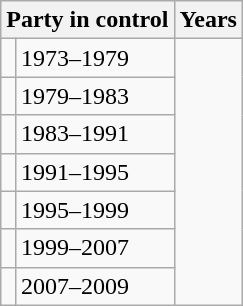<table class="wikitable">
<tr>
<th colspan="2">Party in control</th>
<th>Years</th>
</tr>
<tr>
<td></td>
<td>1973–1979</td>
</tr>
<tr>
<td></td>
<td>1979–1983</td>
</tr>
<tr>
<td></td>
<td>1983–1991</td>
</tr>
<tr>
<td></td>
<td>1991–1995</td>
</tr>
<tr>
<td></td>
<td>1995–1999</td>
</tr>
<tr>
<td></td>
<td>1999–2007</td>
</tr>
<tr>
<td></td>
<td>2007–2009</td>
</tr>
</table>
